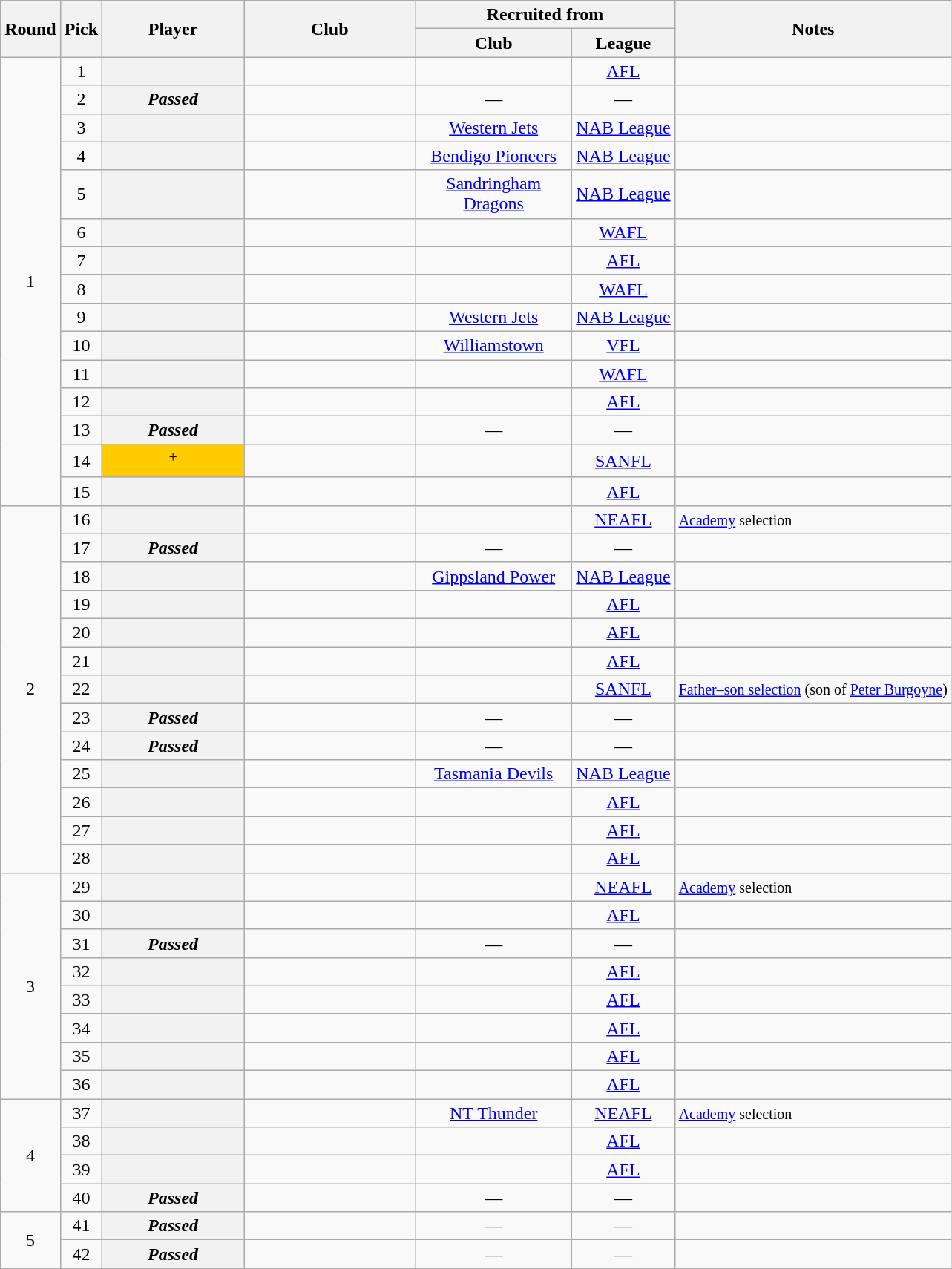<table class="wikitable sortable plainrowheaders" style="text-align:center;">
<tr>
<th rowspan=2>Round</th>
<th rowspan=2>Pick</th>
<th rowspan=2 style="width: 90pt">Player</th>
<th rowspan=2 style="width: 110pt">Club</th>
<th colspan=2>Recruited from</th>
<th class="unsortable" rowspan=2>Notes</th>
</tr>
<tr>
<th style="width: 100pt">Club</th>
<th>League</th>
</tr>
<tr>
<td rowspan=15>1</td>
<td>1</td>
<th scope=row></th>
<td></td>
<td></td>
<td><a href='#'>AFL</a></td>
<td style="text-align:left;"></td>
</tr>
<tr>
<td>2</td>
<th scope=row><em>Passed</em></th>
<td></td>
<td>—</td>
<td>—</td>
<td style="text-align:left;"></td>
</tr>
<tr>
<td>3</td>
<th scope=row></th>
<td></td>
<td><a href='#'>Western Jets</a></td>
<td><a href='#'>NAB League</a></td>
<td style="text-align:left;"></td>
</tr>
<tr>
<td>4</td>
<th scope=row></th>
<td></td>
<td><a href='#'>Bendigo Pioneers</a></td>
<td><a href='#'>NAB League</a></td>
<td style="text-align:left;"></td>
</tr>
<tr>
<td>5</td>
<th scope=row></th>
<td></td>
<td><a href='#'>Sandringham Dragons</a></td>
<td><a href='#'>NAB League</a></td>
<td style="text-align:left;"></td>
</tr>
<tr>
<td>6</td>
<th scope=row></th>
<td></td>
<td></td>
<td><a href='#'>WAFL</a></td>
<td style="text-align:left;"></td>
</tr>
<tr>
<td>7</td>
<th scope=row></th>
<td></td>
<td></td>
<td><a href='#'>AFL</a></td>
<td align="left"></td>
</tr>
<tr>
<td>8</td>
<th scope=row></th>
<td></td>
<td></td>
<td><a href='#'>WAFL</a></td>
<td style="text-align:left;"></td>
</tr>
<tr>
<td>9</td>
<th scope=row></th>
<td></td>
<td><a href='#'>Western Jets</a></td>
<td><a href='#'>NAB League</a></td>
<td style="text-align:left;"></td>
</tr>
<tr>
<td>10</td>
<th scope=row></th>
<td></td>
<td><a href='#'>Williamstown</a></td>
<td><a href='#'>VFL</a></td>
<td style="text-align:left;"></td>
</tr>
<tr>
<td>11</td>
<th scope=row></th>
<td></td>
<td></td>
<td><a href='#'>WAFL</a></td>
<td style="text-align:left;"></td>
</tr>
<tr>
<td>12</td>
<th scope=row></th>
<td></td>
<td></td>
<td><a href='#'>AFL</a></td>
<td style="text-align:left;"></td>
</tr>
<tr>
<td>13</td>
<th scope=row><em>Passed</em></th>
<td></td>
<td>—</td>
<td>—</td>
<td style="text-align:left;"></td>
</tr>
<tr>
<td>14</td>
<td bgcolor="#FFCC00"><sup>+</sup></td>
<td></td>
<td></td>
<td><a href='#'>SANFL</a></td>
<td style="text-align:left;"></td>
</tr>
<tr>
<td>15</td>
<th scope=row></th>
<td></td>
<td></td>
<td><a href='#'>AFL</a></td>
<td style="text-align:left;"></td>
</tr>
<tr>
<td rowspan=13>2</td>
<td>16</td>
<th scope=row></th>
<td></td>
<td></td>
<td><a href='#'>NEAFL</a></td>
<td style="text-align:left;"><small><a href='#'>Academy</a> selection</small></td>
</tr>
<tr>
<td>17</td>
<th scope=row><em>Passed</em></th>
<td></td>
<td>—</td>
<td>—</td>
<td style="text-align:left;"></td>
</tr>
<tr>
<td>18</td>
<th scope=row></th>
<td></td>
<td><a href='#'>Gippsland Power</a></td>
<td><a href='#'>NAB League</a></td>
<td style="text-align:left;"></td>
</tr>
<tr>
<td>19</td>
<th scope=row></th>
<td></td>
<td></td>
<td><a href='#'>AFL</a></td>
<td style="text-align:left;"></td>
</tr>
<tr>
<td>20</td>
<th scope=row></th>
<td></td>
<td></td>
<td><a href='#'>AFL</a></td>
<td style="text-align:left;"></td>
</tr>
<tr>
<td>21</td>
<th scope=row></th>
<td></td>
<td></td>
<td><a href='#'>AFL</a></td>
<td style="text-align:left;"></td>
</tr>
<tr>
<td>22</td>
<th scope=row></th>
<td></td>
<td></td>
<td><a href='#'>SANFL</a></td>
<td style="text-align:left;"><small><a href='#'>Father–son selection</a> (son of <a href='#'>Peter Burgoyne</a>)</small></td>
</tr>
<tr>
<td>23</td>
<th scope=row><em>Passed</em></th>
<td></td>
<td>—</td>
<td>—</td>
<td style="text-align:left;"></td>
</tr>
<tr>
<td>24</td>
<th scope=row><em>Passed</em></th>
<td></td>
<td>—</td>
<td>—</td>
<td style="text-align:left;"></td>
</tr>
<tr>
<td>25</td>
<th scope=row></th>
<td></td>
<td><a href='#'>Tasmania Devils</a></td>
<td><a href='#'>NAB League</a></td>
<td style="text-align:left;"></td>
</tr>
<tr>
<td>26</td>
<th scope=row></th>
<td></td>
<td></td>
<td><a href='#'>AFL</a></td>
<td style="text-align:left;"></td>
</tr>
<tr>
<td>27</td>
<th scope=row></th>
<td></td>
<td></td>
<td><a href='#'>AFL</a></td>
<td style="text-align:left;"></td>
</tr>
<tr>
<td>28</td>
<th scope=row></th>
<td></td>
<td></td>
<td><a href='#'>AFL</a></td>
<td style="text-align:left;"></td>
</tr>
<tr>
<td rowspan=8>3</td>
<td>29</td>
<th scope=row></th>
<td></td>
<td></td>
<td North East Australian Football League><a href='#'>NEAFL</a></td>
<td style="text-align:left;"><small><a href='#'>Academy</a> selection</small></td>
</tr>
<tr>
<td>30</td>
<th scope=row></th>
<td></td>
<td></td>
<td><a href='#'>AFL</a></td>
<td style="text-align:left;"></td>
</tr>
<tr>
<td>31</td>
<th scope=row><em>Passed</em></th>
<td></td>
<td>—</td>
<td>—</td>
<td style="text-align:left;"></td>
</tr>
<tr>
<td>32</td>
<th scope=row></th>
<td></td>
<td></td>
<td><a href='#'>AFL</a></td>
<td style="text-align:left;"></td>
</tr>
<tr>
<td>33</td>
<th scope=row></th>
<td></td>
<td></td>
<td><a href='#'>AFL</a></td>
<td style="text-align:left;"></td>
</tr>
<tr>
<td>34</td>
<th scope=row></th>
<td></td>
<td></td>
<td><a href='#'>AFL</a></td>
<td style="text-align:left;"></td>
</tr>
<tr>
<td>35</td>
<th scope=row></th>
<td></td>
<td></td>
<td><a href='#'>AFL</a></td>
<td style="text-align:left;"></td>
</tr>
<tr>
<td>36</td>
<th scope=row></th>
<td></td>
<td></td>
<td><a href='#'>AFL</a></td>
<td style="text-align:left;"></td>
</tr>
<tr>
<td rowspan="4">4</td>
<td>37</td>
<th scope=row></th>
<td></td>
<td><a href='#'>NT Thunder</a></td>
<td><a href='#'>NEAFL</a></td>
<td style="text-align:left;"><small><a href='#'>Academy</a> selection</small></td>
</tr>
<tr>
<td>38</td>
<th scope=row></th>
<td></td>
<td></td>
<td><a href='#'>AFL</a></td>
<td></td>
</tr>
<tr>
<td>39</td>
<th scope=row></th>
<td></td>
<td></td>
<td><a href='#'>AFL</a></td>
<td></td>
</tr>
<tr>
<td>40</td>
<th scope=row><em>Passed</em></th>
<td></td>
<td>—</td>
<td>—</td>
<td></td>
</tr>
<tr>
<td rowspan="2">5</td>
<td>41</td>
<th scope=row><em>Passed</em></th>
<td></td>
<td>—</td>
<td>—</td>
<td></td>
</tr>
<tr>
<td>42</td>
<th scope=row><em>Passed</em></th>
<td></td>
<td>—</td>
<td>—</td>
<td></td>
</tr>
</table>
